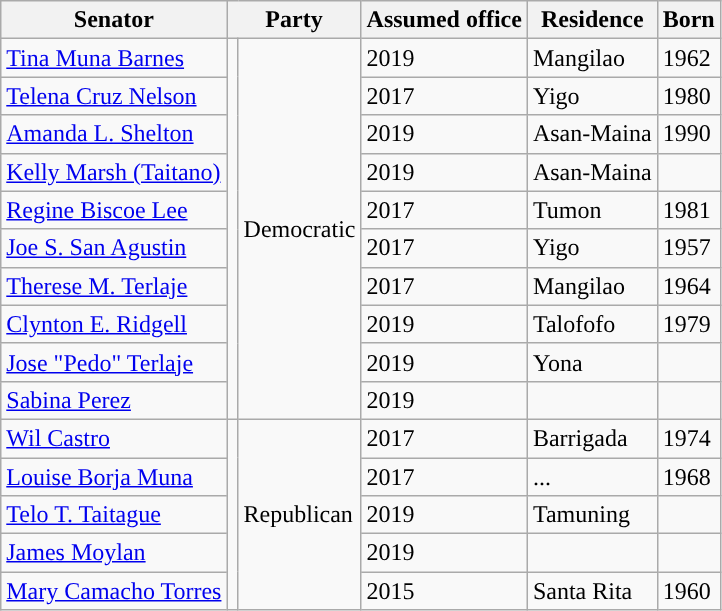<table class="wikitable sortable" id="votingmembers">
<tr style="vertical-align:bottom;">
<th>Senator</th>
<th colspan=2>Party</th>
<th>Assumed office</th>
<th>Residence</th>
<th>Born</th>
</tr>
<tr>
<td><a href='#'>Tina Muna Barnes</a></td>
<td rowspan="10" style="background-color:"></td>
<td rowspan="10">Democratic</td>
<td>2019</td>
<td>Mangilao</td>
<td>1962</td>
</tr>
<tr>
<td><a href='#'>Telena Cruz Nelson</a></td>
<td>2017</td>
<td>Yigo</td>
<td>1980</td>
</tr>
<tr>
<td><a href='#'>Amanda L. Shelton</a></td>
<td>2019</td>
<td>Asan-Maina</td>
<td>1990</td>
</tr>
<tr>
<td><a href='#'>Kelly Marsh (Taitano)</a></td>
<td>2019</td>
<td>Asan-Maina</td>
<td></td>
</tr>
<tr>
<td><a href='#'>Regine Biscoe Lee</a></td>
<td>2017</td>
<td>Tumon</td>
<td>1981</td>
</tr>
<tr>
<td><a href='#'>Joe S. San Agustin</a></td>
<td>2017</td>
<td>Yigo</td>
<td>1957</td>
</tr>
<tr>
<td><a href='#'>Therese M. Terlaje</a></td>
<td>2017</td>
<td>Mangilao</td>
<td>1964</td>
</tr>
<tr>
<td><a href='#'>Clynton E. Ridgell</a></td>
<td>2019</td>
<td>Talofofo</td>
<td>1979</td>
</tr>
<tr>
<td><a href='#'>Jose "Pedo" Terlaje</a></td>
<td>2019</td>
<td>Yona</td>
<td></td>
</tr>
<tr>
<td><a href='#'>Sabina Perez</a></td>
<td>2019</td>
<td></td>
<td></td>
</tr>
<tr>
<td><a href='#'>Wil Castro</a></td>
<td rowspan="5" style="background-color:"></td>
<td rowspan="5">Republican</td>
<td>2017</td>
<td>Barrigada</td>
<td>1974</td>
</tr>
<tr>
<td><a href='#'>Louise Borja Muna</a></td>
<td>2017</td>
<td>...</td>
<td>1968</td>
</tr>
<tr>
<td><a href='#'>Telo T. Taitague</a></td>
<td>2019</td>
<td>Tamuning</td>
<td></td>
</tr>
<tr>
<td><a href='#'>James Moylan</a></td>
<td>2019</td>
<td></td>
<td></td>
</tr>
<tr>
<td><a href='#'>Mary Camacho Torres</a></td>
<td>2015</td>
<td>Santa Rita</td>
<td>1960</td>
</tr>
</table>
